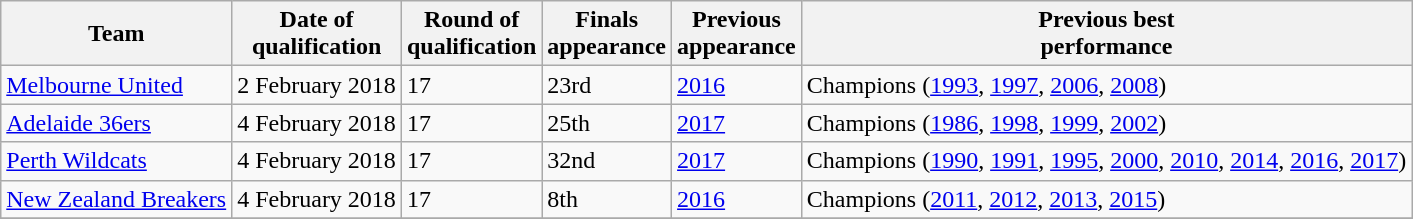<table class="wikitable" style="text-align:left">
<tr>
<th>Team</th>
<th>Date of<br>qualification</th>
<th>Round of<br>qualification</th>
<th>Finals<br>appearance</th>
<th>Previous<br>appearance</th>
<th>Previous best<br>performance</th>
</tr>
<tr>
<td><a href='#'>Melbourne United</a></td>
<td>2 February 2018</td>
<td>17</td>
<td>23rd</td>
<td><a href='#'>2016</a></td>
<td>Champions (<a href='#'>1993</a>, <a href='#'>1997</a>, <a href='#'>2006</a>, <a href='#'>2008</a>)</td>
</tr>
<tr>
<td><a href='#'>Adelaide 36ers</a></td>
<td>4 February 2018</td>
<td>17</td>
<td>25th</td>
<td><a href='#'>2017</a></td>
<td>Champions (<a href='#'>1986</a>, <a href='#'>1998</a>, <a href='#'>1999</a>, <a href='#'>2002</a>)</td>
</tr>
<tr>
<td><a href='#'>Perth Wildcats</a></td>
<td>4 February 2018</td>
<td>17</td>
<td>32nd</td>
<td><a href='#'>2017</a></td>
<td>Champions (<a href='#'>1990</a>, <a href='#'>1991</a>, <a href='#'>1995</a>, <a href='#'>2000</a>, <a href='#'>2010</a>, <a href='#'>2014</a>, <a href='#'>2016</a>, <a href='#'>2017</a>)</td>
</tr>
<tr>
<td><a href='#'>New Zealand Breakers</a></td>
<td>4 February 2018</td>
<td>17</td>
<td>8th</td>
<td><a href='#'>2016</a></td>
<td>Champions (<a href='#'>2011</a>, <a href='#'>2012</a>, <a href='#'>2013</a>, <a href='#'>2015</a>)</td>
</tr>
<tr>
</tr>
</table>
